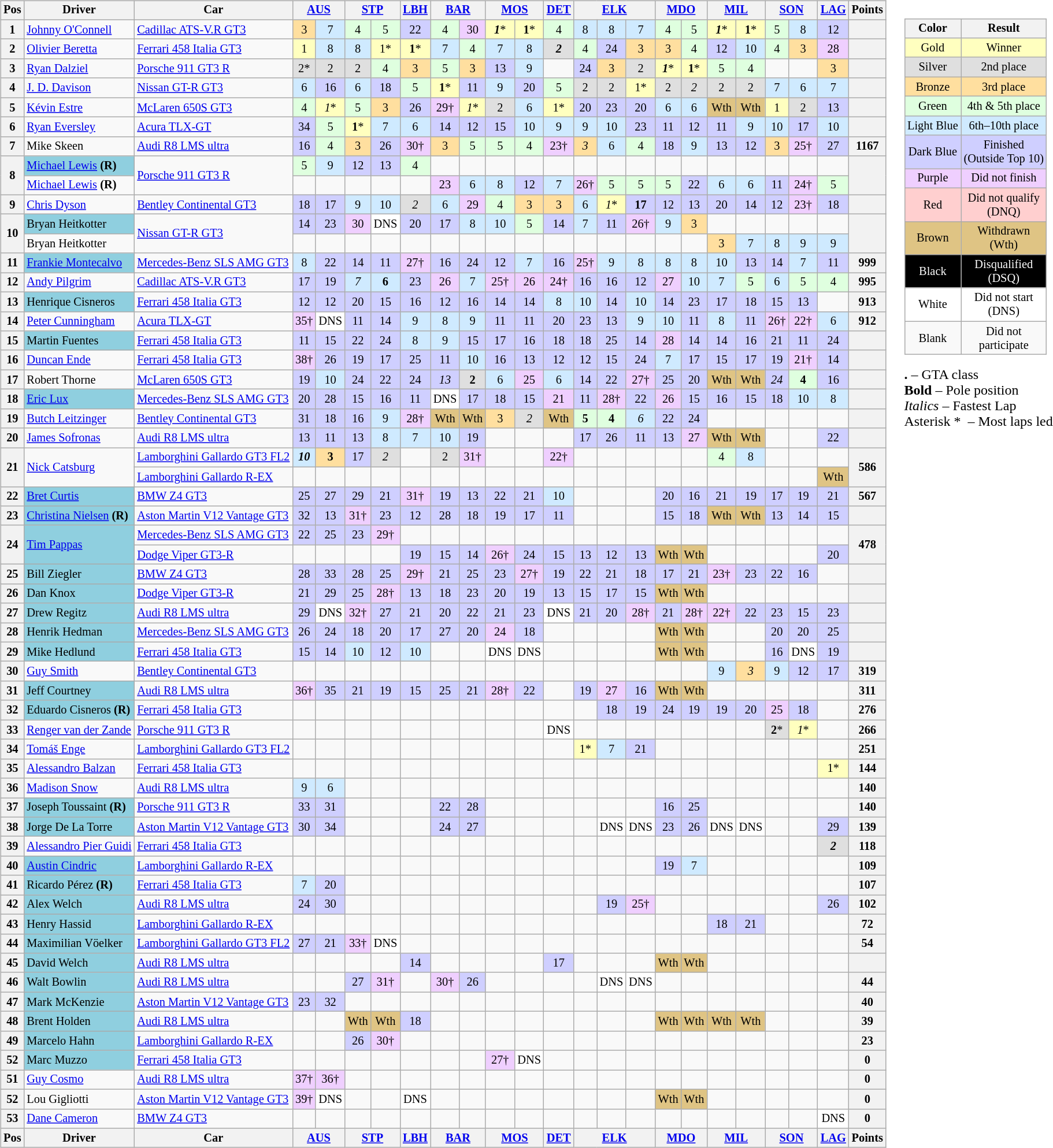<table>
<tr>
<td><br><table class="wikitable" style="font-size:85%; text-align:center">
<tr valign="top">
<th valign="middle">Pos</th>
<th valign="middle">Driver</th>
<th valign="middle">Car</th>
<th colspan=2><a href='#'>AUS</a></th>
<th colspan=2><a href='#'>STP</a></th>
<th><a href='#'>LBH</a></th>
<th colspan=2><a href='#'>BAR</a></th>
<th colspan=2><a href='#'>MOS</a></th>
<th><a href='#'>DET</a></th>
<th colspan=3><a href='#'>ELK</a></th>
<th colspan=2><a href='#'>MDO</a></th>
<th colspan=2><a href='#'>MIL</a></th>
<th colspan=2><a href='#'>SON</a></th>
<th><a href='#'>LAG</a></th>
<th valign="middle">Points</th>
</tr>
<tr>
<th>1</th>
<td align="left"> <a href='#'>Johnny O'Connell</a></td>
<td align="left"><a href='#'>Cadillac ATS-V.R GT3</a></td>
<td style="background:#FFDF9F;">3</td>
<td style="background:#CFEAFF;">7</td>
<td style="background:#DFFFDF;">4</td>
<td style="background:#DFFFDF;">5</td>
<td style="background:#CFCFFF;">22</td>
<td style="background:#DFFFDF;">4</td>
<td style="background:#EFCFFF;">30</td>
<td style="background:#FFFFBF;"><strong><em>1</em></strong>*</td>
<td style="background:#FFFFBF;"><strong>1</strong>*</td>
<td style="background:#DFFFDF;">4</td>
<td style="background:#CFEAFF;">8</td>
<td style="background:#CFEAFF;">8</td>
<td style="background:#CFEAFF;">7</td>
<td style="background:#DFFFDF;">4</td>
<td style="background:#DFFFDF;">5</td>
<td style="background:#FFFFBF;"><strong><em>1</em></strong>*</td>
<td style="background:#FFFFBF;"><strong>1</strong>*</td>
<td style="background:#DFFFDF;">5</td>
<td style="background:#CFEAFF;">8</td>
<td style="background:#CFCFFF;">12</td>
<th></th>
</tr>
<tr>
<th>2</th>
<td align="left"> <a href='#'>Olivier Beretta</a></td>
<td align="left"><a href='#'>Ferrari 458 Italia GT3</a></td>
<td style="background:#FFFFBF;">1</td>
<td style="background:#CFEAFF;">8</td>
<td style="background:#CFEAFF;">8</td>
<td style="background:#FFFFBF;">1*</td>
<td style="background:#FFFFBF;"><strong>1</strong>*</td>
<td style="background:#CFEAFF;">7</td>
<td style="background:#DFFFDF;">4</td>
<td style="background:#CFEAFF;">7</td>
<td style="background:#CFEAFF;">8</td>
<td style="background:#DFDFDF;"><strong><em>2</em></strong></td>
<td style="background:#DFFFDF;">4</td>
<td style="background:#CFCFFF;">24</td>
<td style="background:#FFDF9F;">3</td>
<td style="background:#FFDF9F;">3</td>
<td style="background:#DFFFDF;">4</td>
<td style="background:#CFCFFF;">12</td>
<td style="background:#CFEAFF;">10</td>
<td style="background:#DFFFDF;">4</td>
<td style="background:#FFDF9F;">3</td>
<td style="background:#EFCFFF;">28</td>
<th></th>
</tr>
<tr>
<th>3</th>
<td align="left"> <a href='#'>Ryan Dalziel</a></td>
<td align="left"><a href='#'>Porsche 911 GT3 R</a></td>
<td style="background:#DFDFDF;">2*</td>
<td style="background:#DFDFDF;">2</td>
<td style="background:#DFDFDF;">2</td>
<td style="background:#DFFFDF;">4</td>
<td style="background:#FFDF9F;">3</td>
<td style="background:#DFFFDF;">5</td>
<td style="background:#FFDF9F;">3</td>
<td style="background:#CFCFFF;">13</td>
<td style="background:#CFEAFF;">9</td>
<td></td>
<td style="background:#CFCFFF;">24</td>
<td style="background:#FFDF9F;">3</td>
<td style="background:#DFDFDF;">2</td>
<td style="background:#FFFFBF;"><strong><em>1</em></strong>*</td>
<td style="background:#FFFFBF;"><strong>1</strong>*</td>
<td style="background:#DFFFDF;">5</td>
<td style="background:#DFFFDF;">4</td>
<td></td>
<td></td>
<td style="background:#FFDF9F;">3</td>
<th></th>
</tr>
<tr>
<th>4</th>
<td align="left"> <a href='#'>J. D. Davison</a></td>
<td align="left"><a href='#'>Nissan GT-R GT3</a></td>
<td style="background:#CFEAFF;">6</td>
<td style="background:#CFCFFF;">16</td>
<td style="background:#CFEAFF;">6</td>
<td style="background:#CFCFFF;">18</td>
<td style="background:#DFFFDF;">5</td>
<td style="background:#FFFFBF;"><strong>1</strong>*</td>
<td style="background:#CFCFFF;">11</td>
<td style="background:#CFEAFF;">9</td>
<td style="background:#CFCFFF;">20</td>
<td style="background:#DFFFDF;">5</td>
<td style="background:#DFDFDF;">2</td>
<td style="background:#DFDFDF;">2</td>
<td style="background:#FFFFBF;">1*</td>
<td style="background:#DFDFDF;">2</td>
<td style="background:#DFDFDF;"><em>2</em></td>
<td style="background:#DFDFDF;">2</td>
<td style="background:#DFDFDF;">2</td>
<td style="background:#CFEAFF;">7</td>
<td style="background:#CFEAFF;">6</td>
<td style="background:#CFEAFF;">7</td>
<th></th>
</tr>
<tr>
<th>5</th>
<td align="left"> <a href='#'>Kévin Estre</a></td>
<td align="left"><a href='#'>McLaren 650S GT3</a></td>
<td style="background:#DFFFDF;">4</td>
<td style="background:#FFFFBF;"><em>1</em>*</td>
<td style="background:#DFFFDF;">5</td>
<td style="background:#FFDF9F;">3</td>
<td style="background:#CFCFFF;">26</td>
<td style="background:#EFCFFF;">29†</td>
<td style="background:#FFFFBF;"><em>1</em>*</td>
<td style="background:#DFDFDF;">2</td>
<td style="background:#CFEAFF;">6</td>
<td style="background:#FFFFBF;">1*</td>
<td style="background:#CFCFFF;">20</td>
<td style="background:#CFCFFF;">23</td>
<td style="background:#CFCFFF;">20</td>
<td style="background:#CFEAFF;">6</td>
<td style="background:#CFEAFF;">6</td>
<td style="background:#DFC484;">Wth</td>
<td style="background:#DFC484;">Wth</td>
<td style="background:#FFFFBF;">1</td>
<td style="background:#DFDFDF;">2</td>
<td style="background:#CFCFFF;">13</td>
<th></th>
</tr>
<tr>
<th>6</th>
<td align="left"> <a href='#'>Ryan Eversley</a></td>
<td align="left"><a href='#'>Acura TLX-GT</a></td>
<td style="background:#CFCFFF;">34</td>
<td style="background:#DFFFDF;">5</td>
<td style="background:#FFFFBF;"><strong>1</strong>*</td>
<td style="background:#CFEAFF;">7</td>
<td style="background:#CFEAFF;">6</td>
<td style="background:#CFCFFF;">14</td>
<td style="background:#CFCFFF;">12</td>
<td style="background:#CFCFFF;">15</td>
<td style="background:#CFEAFF;">10</td>
<td style="background:#CFEAFF;">9</td>
<td style="background:#CFEAFF;">9</td>
<td style="background:#CFEAFF;">10</td>
<td style="background:#CFCFFF;">23</td>
<td style="background:#CFCFFF;">11</td>
<td style="background:#CFCFFF;">12</td>
<td style="background:#CFCFFF;">11</td>
<td style="background:#CFEAFF;">9</td>
<td style="background:#CFEAFF;">10</td>
<td style="background:#CFCFFF;">17</td>
<td style="background:#CFEAFF;">10</td>
<th></th>
</tr>
<tr>
<th>7</th>
<td align="left"> Mike Skeen</td>
<td align="left"><a href='#'>Audi R8 LMS ultra</a></td>
<td style="background:#CFCFFF;">16</td>
<td style="background:#DFFFDF;">4</td>
<td style="background:#FFDF9F;">3</td>
<td style="background:#CFCFFF;">26</td>
<td style="background:#EFCFFF;">30†</td>
<td style="background:#FFDF9F;">3</td>
<td style="background:#DFFFDF;">5</td>
<td style="background:#DFFFDF;">5</td>
<td style="background:#DFFFDF;">4</td>
<td style="background:#EFCFFF;">23†</td>
<td style="background:#FFDF9F;"><em>3</em></td>
<td style="background:#CFEAFF;">6</td>
<td style="background:#DFFFDF;">4</td>
<td style="background:#CFCFFF;">18</td>
<td style="background:#CFEAFF;">9</td>
<td style="background:#CFCFFF;">13</td>
<td style="background:#CFCFFF;">12</td>
<td style="background:#FFDF9F;">3</td>
<td style="background:#EFCFFF;">25†</td>
<td style="background:#CFCFFF;">27</td>
<th>1167</th>
</tr>
<tr>
<th rowspan=2>8</th>
<td style="background:#8FCFDF;" align="left"> <a href='#'>Michael Lewis</a> <strong>(R)</strong></td>
<td rowspan=2 align="left"><a href='#'>Porsche 911 GT3 R</a></td>
<td style="background:#DFFFDF;">5</td>
<td style="background:#CFEAFF;">9</td>
<td style="background:#CFCFFF;">12</td>
<td style="background:#CFCFFF;">13</td>
<td style="background:#DFFFDF;">4</td>
<td></td>
<td></td>
<td></td>
<td></td>
<td></td>
<td></td>
<td></td>
<td></td>
<td></td>
<td></td>
<td></td>
<td></td>
<td></td>
<td></td>
<td></td>
<th rowspan=2></th>
</tr>
<tr>
<td align="left"> <a href='#'>Michael Lewis</a> <strong>(R)</strong></td>
<td></td>
<td></td>
<td></td>
<td></td>
<td></td>
<td style="background:#EFCFFF;">23</td>
<td style="background:#CFEAFF;">6</td>
<td style="background:#CFEAFF;">8</td>
<td style="background:#CFCFFF;">12</td>
<td style="background:#CFEAFF;">7</td>
<td style="background:#EFCFFF;">26†</td>
<td style="background:#DFFFDF;">5</td>
<td style="background:#DFFFDF;">5</td>
<td style="background:#DFFFDF;">5</td>
<td style="background:#CFCFFF;">22</td>
<td style="background:#CFEAFF;">6</td>
<td style="background:#CFEAFF;">6</td>
<td style="background:#CFCFFF;">11</td>
<td style="background:#EFCFFF;">24†</td>
<td style="background:#DFFFDF;">5</td>
</tr>
<tr>
<th>9</th>
<td align="left"> <a href='#'>Chris Dyson</a></td>
<td align="left"><a href='#'>Bentley Continental GT3</a></td>
<td style="background:#CFCFFF;">18</td>
<td style="background:#CFCFFF;">17</td>
<td style="background:#CFEAFF;">9</td>
<td style="background:#CFEAFF;">10</td>
<td style="background:#DFDFDF;"><em>2</em></td>
<td style="background:#CFEAFF;">6</td>
<td style="background:#EFCFFF;">29</td>
<td style="background:#DFFFDF;">4</td>
<td style="background:#FFDF9F;">3</td>
<td style="background:#FFDF9F;">3</td>
<td style="background:#CFEAFF;">6</td>
<td style="background:#FFFFBF;"><em>1</em>*</td>
<td style="background:#CFCFFF;"><strong>17</strong></td>
<td style="background:#CFCFFF;">12</td>
<td style="background:#CFCFFF;">13</td>
<td style="background:#CFCFFF;">20</td>
<td style="background:#CFCFFF;">14</td>
<td style="background:#CFCFFF;">12</td>
<td style="background:#EFCFFF;">23†</td>
<td style="background:#CFCFFF;">18</td>
<th></th>
</tr>
<tr>
<th rowspan=2>10</th>
<td style="background:#8FCFDF;" align="left"> Bryan Heitkotter</td>
<td rowspan=2 align="left"><a href='#'>Nissan GT-R GT3</a></td>
<td style="background:#CFCFFF;">14</td>
<td style="background:#CFCFFF;">23</td>
<td style="background:#EFCFFF;">30</td>
<td style="background:#FFFFFF;">DNS</td>
<td style="background:#CFCFFF;">20</td>
<td style="background:#CFCFFF;">17</td>
<td style="background:#CFEAFF;">8</td>
<td style="background:#CFEAFF;">10</td>
<td style="background:#DFFFDF;">5</td>
<td style="background:#CFCFFF;">14</td>
<td style="background:#CFEAFF;">7</td>
<td style="background:#CFCFFF;">11</td>
<td style="background:#EFCFFF;">26†</td>
<td style="background:#CFEAFF;">9</td>
<td style="background:#FFDF9F;">3</td>
<td></td>
<td></td>
<td></td>
<td></td>
<td></td>
<th rowspan=2></th>
</tr>
<tr>
<td align="left"> Bryan Heitkotter</td>
<td></td>
<td></td>
<td></td>
<td></td>
<td></td>
<td></td>
<td></td>
<td></td>
<td></td>
<td></td>
<td></td>
<td></td>
<td></td>
<td></td>
<td></td>
<td style="background:#FFDF9F;">3</td>
<td style="background:#CFEAFF;">7</td>
<td style="background:#CFEAFF;">8</td>
<td style="background:#CFEAFF;">9</td>
<td style="background:#CFEAFF;">9</td>
</tr>
<tr>
<th>11</th>
<td style="background:#8FCFDF;" align="left"> <a href='#'>Frankie Montecalvo</a></td>
<td align="left"><a href='#'>Mercedes-Benz SLS AMG GT3</a></td>
<td style="background:#CFEAFF;">8</td>
<td style="background:#CFCFFF;">22</td>
<td style="background:#CFCFFF;">14</td>
<td style="background:#CFCFFF;">11</td>
<td style="background:#EFCFFF;">27†</td>
<td style="background:#CFCFFF;">16</td>
<td style="background:#CFCFFF;">24</td>
<td style="background:#CFCFFF;">12</td>
<td style="background:#CFEAFF;">7</td>
<td style="background:#CFCFFF;">16</td>
<td style="background:#EFCFFF;">25†</td>
<td style="background:#CFEAFF;">9</td>
<td style="background:#CFEAFF;">8</td>
<td style="background:#CFEAFF;">8</td>
<td style="background:#CFEAFF;">8</td>
<td style="background:#CFEAFF;">10</td>
<td style="background:#CFCFFF;">13</td>
<td style="background:#CFCFFF;">14</td>
<td style="background:#CFEAFF;">7</td>
<td style="background:#CFCFFF;">11</td>
<th>999</th>
</tr>
<tr>
<th>12</th>
<td align="left"> <a href='#'>Andy Pilgrim</a></td>
<td align="left"><a href='#'>Cadillac ATS-V.R GT3</a></td>
<td style="background:#CFCFFF;">17</td>
<td style="background:#CFCFFF;">19</td>
<td style="background:#CFEAFF;"><em>7</em></td>
<td style="background:#CFEAFF;"><strong>6</strong></td>
<td style="background:#CFCFFF;">23</td>
<td style="background:#EFCFFF;">26</td>
<td style="background:#CFEAFF;">7</td>
<td style="background:#EFCFFF;">25†</td>
<td style="background:#EFCFFF;">26</td>
<td style="background:#EFCFFF;">24†</td>
<td style="background:#CFCFFF;">16</td>
<td style="background:#CFCFFF;">16</td>
<td style="background:#CFCFFF;">12</td>
<td style="background:#EFCFFF;">27</td>
<td style="background:#CFEAFF;">10</td>
<td style="background:#CFEAFF;">7</td>
<td style="background:#DFFFDF;">5</td>
<td style="background:#CFEAFF;">6</td>
<td style="background:#DFFFDF;">5</td>
<td style="background:#DFFFDF;">4</td>
<th>995</th>
</tr>
<tr>
<th>13</th>
<td style="background:#8FCFDF;" align="left"> Henrique Cisneros</td>
<td align="left"><a href='#'>Ferrari 458 Italia GT3</a></td>
<td style="background:#CFCFFF;">12</td>
<td style="background:#CFCFFF;">12</td>
<td style="background:#CFCFFF;">20</td>
<td style="background:#CFCFFF;">15</td>
<td style="background:#CFCFFF;">16</td>
<td style="background:#CFCFFF;">12</td>
<td style="background:#CFCFFF;">16</td>
<td style="background:#CFCFFF;">14</td>
<td style="background:#CFCFFF;">14</td>
<td style="background:#CFEAFF;">8</td>
<td style="background:#CFEAFF;">10</td>
<td style="background:#CFCFFF;">14</td>
<td style="background:#CFEAFF;">10</td>
<td style="background:#CFCFFF;">14</td>
<td style="background:#CFCFFF;">23</td>
<td style="background:#CFCFFF;">17</td>
<td style="background:#CFCFFF;">18</td>
<td style="background:#CFCFFF;">15</td>
<td style="background:#CFCFFF;">13</td>
<td></td>
<th>913</th>
</tr>
<tr>
<th>14</th>
<td align="left"> <a href='#'>Peter Cunningham</a></td>
<td align="left"><a href='#'>Acura TLX-GT</a></td>
<td style="background:#EFCFFF;">35†</td>
<td style="background:#FFFFFF;">DNS</td>
<td style="background:#CFCFFF;">11</td>
<td style="background:#CFCFFF;">14</td>
<td style="background:#CFEAFF;">9</td>
<td style="background:#CFEAFF;">8</td>
<td style="background:#CFEAFF;">9</td>
<td style="background:#CFCFFF;">11</td>
<td style="background:#CFCFFF;">11</td>
<td style="background:#CFCFFF;">20</td>
<td style="background:#CFCFFF;">23</td>
<td style="background:#CFCFFF;">13</td>
<td style="background:#CFEAFF;">9</td>
<td style="background:#CFEAFF;">10</td>
<td style="background:#CFCFFF;">11</td>
<td style="background:#CFEAFF;">8</td>
<td style="background:#CFCFFF;">11</td>
<td style="background:#EFCFFF;">26†</td>
<td style="background:#EFCFFF;">22†</td>
<td style="background:#CFEAFF;">6</td>
<th>912</th>
</tr>
<tr>
<th>15</th>
<td style="background:#8FCFDF;" align="left"> Martin Fuentes</td>
<td align="left"><a href='#'>Ferrari 458 Italia GT3</a></td>
<td style="background:#CFCFFF;">11</td>
<td style="background:#CFCFFF;">15</td>
<td style="background:#CFCFFF;">22</td>
<td style="background:#CFCFFF;">24</td>
<td style="background:#CFEAFF;">8</td>
<td style="background:#CFEAFF;">9</td>
<td style="background:#CFCFFF;">15</td>
<td style="background:#CFCFFF;">17</td>
<td style="background:#CFCFFF;">16</td>
<td style="background:#CFCFFF;">18</td>
<td style="background:#CFCFFF;">18</td>
<td style="background:#CFCFFF;">25</td>
<td style="background:#CFCFFF;">14</td>
<td style="background:#EFCFFF;">28</td>
<td style="background:#CFCFFF;">14</td>
<td style="background:#CFCFFF;">14</td>
<td style="background:#CFCFFF;">16</td>
<td style="background:#CFCFFF;">21</td>
<td style="background:#CFCFFF;">11</td>
<td style="background:#CFCFFF;">24</td>
<th></th>
</tr>
<tr>
<th>16</th>
<td align="left"> <a href='#'>Duncan Ende</a></td>
<td align="left"><a href='#'>Ferrari 458 Italia GT3</a></td>
<td style="background:#EFCFFF;">38†</td>
<td style="background:#CFCFFF;">26</td>
<td style="background:#CFCFFF;">19</td>
<td style="background:#CFCFFF;">17</td>
<td style="background:#CFCFFF;">25</td>
<td style="background:#CFCFFF;">11</td>
<td style="background:#CFEAFF;">10</td>
<td style="background:#CFCFFF;">16</td>
<td style="background:#CFCFFF;">13</td>
<td style="background:#CFCFFF;">12</td>
<td style="background:#CFCFFF;">12</td>
<td style="background:#CFCFFF;">15</td>
<td style="background:#CFCFFF;">24</td>
<td style="background:#CFEAFF;">7</td>
<td style="background:#CFCFFF;">17</td>
<td style="background:#CFCFFF;">15</td>
<td style="background:#CFCFFF;">17</td>
<td style="background:#CFCFFF;">19</td>
<td style="background:#EFCFFF;">21†</td>
<td style="background:#CFCFFF;">14</td>
<th></th>
</tr>
<tr>
<th>17</th>
<td align="left"> Robert Thorne</td>
<td align="left"><a href='#'>McLaren 650S GT3</a></td>
<td style="background:#CFCFFF;">19</td>
<td style="background:#CFEAFF;">10</td>
<td style="background:#CFCFFF;">24</td>
<td style="background:#CFCFFF;">22</td>
<td style="background:#CFCFFF;">24</td>
<td style="background:#CFCFFF;"><em>13</em></td>
<td style="background:#DFDFDF;"><strong>2</strong></td>
<td style="background:#CFEAFF;">6</td>
<td style="background:#EFCFFF;">25</td>
<td style="background:#CFEAFF;">6</td>
<td style="background:#CFCFFF;">14</td>
<td style="background:#CFCFFF;">22</td>
<td style="background:#EFCFFF;">27†</td>
<td style="background:#CFCFFF;">25</td>
<td style="background:#CFCFFF;">20</td>
<td style="background:#DFC484;">Wth</td>
<td style="background:#DFC484;">Wth</td>
<td style="background:#CFCFFF;"><em>24</em></td>
<td style="background:#DFFFDF;"><strong>4</strong></td>
<td style="background:#CFCFFF;">16</td>
<th></th>
</tr>
<tr>
<th>18</th>
<td style="background:#8FCFDF;" align="left"> <a href='#'>Eric Lux</a></td>
<td align="left"><a href='#'>Mercedes-Benz SLS AMG GT3</a></td>
<td style="background:#CFCFFF;">20</td>
<td style="background:#CFCFFF;">28</td>
<td style="background:#CFCFFF;">15</td>
<td style="background:#CFCFFF;">16</td>
<td style="background:#CFCFFF;">11</td>
<td style="background:#FFFFFF;">DNS</td>
<td style="background:#CFCFFF;">17</td>
<td style="background:#CFCFFF;">18</td>
<td style="background:#CFCFFF;">15</td>
<td style="background:#EFCFFF;">21</td>
<td style="background:#CFCFFF;">11</td>
<td style="background:#EFCFFF;">28†</td>
<td style="background:#CFCFFF;">22</td>
<td style="background:#EFCFFF;">26</td>
<td style="background:#CFCFFF;">15</td>
<td style="background:#CFCFFF;">16</td>
<td style="background:#CFCFFF;">15</td>
<td style="background:#CFCFFF;">18</td>
<td style="background:#CFEAFF;">10</td>
<td style="background:#CFEAFF;">8</td>
<th></th>
</tr>
<tr>
<th>19</th>
<td align="left"> <a href='#'>Butch Leitzinger</a></td>
<td align="left"><a href='#'>Bentley Continental GT3</a></td>
<td style="background:#CFCFFF;">31</td>
<td style="background:#CFCFFF;">18</td>
<td style="background:#CFCFFF;">16</td>
<td style="background:#CFEAFF;">9</td>
<td style="background:#EFCFFF;">28†</td>
<td style="background:#DFC484;">Wth</td>
<td style="background:#DFC484;">Wth</td>
<td style="background:#FFDF9F;">3</td>
<td style="background:#DFDFDF;"><em>2</em></td>
<td style="background:#DFC484;">Wth</td>
<td style="background:#DFFFDF;"><strong>5</strong></td>
<td style="background:#DFFFDF;"><strong>4</strong></td>
<td style="background:#CFEAFF;"><em>6</em></td>
<td style="background:#CFCFFF;">22</td>
<td style="background:#CFCFFF;">24</td>
<td></td>
<td></td>
<td></td>
<td></td>
<td></td>
<th></th>
</tr>
<tr>
<th>20</th>
<td align="left"> <a href='#'>James Sofronas</a></td>
<td align="left"><a href='#'>Audi R8 LMS ultra</a></td>
<td style="background:#CFCFFF;">13</td>
<td style="background:#CFCFFF;">11</td>
<td style="background:#CFCFFF;">13</td>
<td style="background:#CFEAFF;">8</td>
<td style="background:#CFEAFF;">7</td>
<td style="background:#CFEAFF;">10</td>
<td style="background:#CFCFFF;">19</td>
<td></td>
<td></td>
<td></td>
<td style="background:#CFCFFF;">17</td>
<td style="background:#CFCFFF;">26</td>
<td style="background:#CFCFFF;">11</td>
<td style="background:#CFCFFF;">13</td>
<td style="background:#EFCFFF;">27</td>
<td style="background:#DFC484;">Wth</td>
<td style="background:#DFC484;">Wth</td>
<td></td>
<td></td>
<td style="background:#CFCFFF;">22</td>
<th></th>
</tr>
<tr>
<th rowspan=2>21</th>
<td rowspan=2 align="left"> <a href='#'>Nick Catsburg</a></td>
<td align="left"><a href='#'>Lamborghini Gallardo GT3 FL2</a></td>
<td style="background:#CFEAFF;"><strong><em>10</em></strong></td>
<td style="background:#FFDF9F;"><strong>3</strong></td>
<td style="background:#CFCFFF;">17</td>
<td style="background:#DFDFDF;"><em>2</em></td>
<td></td>
<td style="background:#DFDFDF;">2</td>
<td style="background:#EFCFFF;">31†</td>
<td></td>
<td></td>
<td style="background:#EFCFFF;">22†</td>
<td></td>
<td></td>
<td></td>
<td></td>
<td></td>
<td style="background:#DFFFDF;">4</td>
<td style="background:#CFEAFF;">8</td>
<td></td>
<td></td>
<td></td>
<th rowspan=2>586</th>
</tr>
<tr>
<td align="left"><a href='#'>Lamborghini Gallardo R-EX</a></td>
<td></td>
<td></td>
<td></td>
<td></td>
<td></td>
<td></td>
<td></td>
<td></td>
<td></td>
<td></td>
<td></td>
<td></td>
<td></td>
<td></td>
<td></td>
<td></td>
<td></td>
<td></td>
<td></td>
<td style="background:#DFC484;">Wth</td>
</tr>
<tr>
<th>22</th>
<td style="background:#8FCFDF;" align="left"> <a href='#'>Bret Curtis</a></td>
<td align="left"><a href='#'>BMW Z4 GT3</a></td>
<td style="background:#CFCFFF;">25</td>
<td style="background:#CFCFFF;">27</td>
<td style="background:#CFCFFF;">29</td>
<td style="background:#CFCFFF;">21</td>
<td style="background:#EFCFFF;">31†</td>
<td style="background:#CFCFFF;">19</td>
<td style="background:#CFCFFF;">13</td>
<td style="background:#CFCFFF;">22</td>
<td style="background:#CFCFFF;">21</td>
<td style="background:#CFEAFF;">10</td>
<td></td>
<td></td>
<td></td>
<td style="background:#CFCFFF;">20</td>
<td style="background:#CFCFFF;">16</td>
<td style="background:#CFCFFF;">21</td>
<td style="background:#CFCFFF;">19</td>
<td style="background:#CFCFFF;">17</td>
<td style="background:#CFCFFF;">19</td>
<td style="background:#CFCFFF;">21</td>
<th>567</th>
</tr>
<tr>
<th>23</th>
<td style="background:#8FCFDF;" align="left"> <a href='#'>Christina Nielsen</a> <strong>(R)</strong></td>
<td align="left"><a href='#'>Aston Martin V12 Vantage GT3</a></td>
<td style="background:#CFCFFF;">32</td>
<td style="background:#CFCFFF;">13</td>
<td style="background:#EFCFFF;">31†</td>
<td style="background:#CFCFFF;">23</td>
<td style="background:#CFCFFF;">12</td>
<td style="background:#CFCFFF;">28</td>
<td style="background:#CFCFFF;">18</td>
<td style="background:#CFCFFF;">19</td>
<td style="background:#CFCFFF;">17</td>
<td style="background:#CFCFFF;">11</td>
<td></td>
<td></td>
<td></td>
<td style="background:#CFCFFF;">15</td>
<td style="background:#CFCFFF;">18</td>
<td style="background:#DFC484;">Wth</td>
<td style="background:#DFC484;">Wth</td>
<td style="background:#CFCFFF;">13</td>
<td style="background:#CFCFFF;">14</td>
<td style="background:#CFCFFF;">15</td>
<th></th>
</tr>
<tr>
<th rowspan=2>24</th>
<td rowspan=2 style="background:#8FCFDF;" align="left"> <a href='#'>Tim Pappas</a></td>
<td align="left"><a href='#'>Mercedes-Benz SLS AMG GT3</a></td>
<td style="background:#CFCFFF;">22</td>
<td style="background:#CFCFFF;">25</td>
<td style="background:#CFCFFF;">23</td>
<td style="background:#EFCFFF;">29†</td>
<td></td>
<td></td>
<td></td>
<td></td>
<td></td>
<td></td>
<td></td>
<td></td>
<td></td>
<td></td>
<td></td>
<td></td>
<td></td>
<td></td>
<td></td>
<td></td>
<th rowspan=2>478</th>
</tr>
<tr>
<td align="left"><a href='#'>Dodge Viper GT3-R</a></td>
<td></td>
<td></td>
<td></td>
<td></td>
<td style="background:#CFCFFF;">19</td>
<td style="background:#CFCFFF;">15</td>
<td style="background:#CFCFFF;">14</td>
<td style="background:#EFCFFF;">26†</td>
<td style="background:#CFCFFF;">24</td>
<td style="background:#CFCFFF;">15</td>
<td style="background:#CFCFFF;">13</td>
<td style="background:#CFCFFF;">12</td>
<td style="background:#CFCFFF;">13</td>
<td style="background:#DFC484;">Wth</td>
<td style="background:#DFC484;">Wth</td>
<td></td>
<td></td>
<td></td>
<td></td>
<td style="background:#CFCFFF;">20</td>
</tr>
<tr>
<th>25</th>
<td style="background:#8FCFDF;" align="left"> Bill Ziegler</td>
<td align="left"><a href='#'>BMW Z4 GT3</a></td>
<td style="background:#CFCFFF;">28</td>
<td style="background:#CFCFFF;">33</td>
<td style="background:#CFCFFF;">28</td>
<td style="background:#CFCFFF;">25</td>
<td style="background:#EFCFFF;">29†</td>
<td style="background:#CFCFFF;">21</td>
<td style="background:#CFCFFF;">25</td>
<td style="background:#CFCFFF;">23</td>
<td style="background:#EFCFFF;">27†</td>
<td style="background:#CFCFFF;">19</td>
<td style="background:#CFCFFF;">22</td>
<td style="background:#CFCFFF;">21</td>
<td style="background:#CFCFFF;">18</td>
<td style="background:#CFCFFF;">17</td>
<td style="background:#CFCFFF;">21</td>
<td style="background:#EFCFFF;">23†</td>
<td style="background:#CFCFFF;">23</td>
<td style="background:#CFCFFF;">22</td>
<td style="background:#CFCFFF;">16</td>
<td></td>
<th></th>
</tr>
<tr>
<th>26</th>
<td style="background:#8FCFDF;" align="left"> Dan Knox</td>
<td align="left"><a href='#'>Dodge Viper GT3-R</a></td>
<td style="background:#CFCFFF;">21</td>
<td style="background:#CFCFFF;">29</td>
<td style="background:#CFCFFF;">25</td>
<td style="background:#EFCFFF;">28†</td>
<td style="background:#CFCFFF;">13</td>
<td style="background:#CFCFFF;">18</td>
<td style="background:#CFCFFF;">23</td>
<td style="background:#CFCFFF;">20</td>
<td style="background:#CFCFFF;">19</td>
<td style="background:#CFCFFF;">13</td>
<td style="background:#CFCFFF;">15</td>
<td style="background:#CFCFFF;">17</td>
<td style="background:#CFCFFF;">15</td>
<td style="background:#DFC484;">Wth</td>
<td style="background:#DFC484;">Wth</td>
<td></td>
<td></td>
<td></td>
<td></td>
<td></td>
<th></th>
</tr>
<tr>
<th>27</th>
<td style="background:#8FCFDF;" align="left"> Drew Regitz</td>
<td align="left"><a href='#'>Audi R8 LMS ultra</a></td>
<td style="background:#CFCFFF;">29</td>
<td style="background:#FFFFFF;">DNS</td>
<td style="background:#EFCFFF;">32†</td>
<td style="background:#CFCFFF;">27</td>
<td style="background:#CFCFFF;">21</td>
<td style="background:#CFCFFF;">20</td>
<td style="background:#CFCFFF;">22</td>
<td style="background:#CFCFFF;">21</td>
<td style="background:#CFCFFF;">23</td>
<td style="background:#FFFFFF;">DNS</td>
<td style="background:#CFCFFF;">21</td>
<td style="background:#CFCFFF;">20</td>
<td style="background:#EFCFFF;">28†</td>
<td style="background:#CFCFFF;">21</td>
<td style="background:#EFCFFF;">28†</td>
<td style="background:#EFCFFF;">22†</td>
<td style="background:#CFCFFF;">22</td>
<td style="background:#CFCFFF;">23</td>
<td style="background:#CFCFFF;">15</td>
<td style="background:#CFCFFF;">23</td>
<th></th>
</tr>
<tr>
<th>28</th>
<td style="background:#8FCFDF;" align="left"> Henrik Hedman</td>
<td align="left"><a href='#'>Mercedes-Benz SLS AMG GT3</a></td>
<td style="background:#CFCFFF;">26</td>
<td style="background:#CFCFFF;">24</td>
<td style="background:#CFCFFF;">18</td>
<td style="background:#CFCFFF;">20</td>
<td style="background:#CFCFFF;">17</td>
<td style="background:#CFCFFF;">27</td>
<td style="background:#CFCFFF;">20</td>
<td style="background:#EFCFFF;">24</td>
<td style="background:#CFCFFF;">18</td>
<td></td>
<td></td>
<td></td>
<td></td>
<td style="background:#DFC484;">Wth</td>
<td style="background:#DFC484;">Wth</td>
<td></td>
<td></td>
<td style="background:#CFCFFF;">20</td>
<td style="background:#CFCFFF;">20</td>
<td style="background:#CFCFFF;">25</td>
<th></th>
</tr>
<tr>
<th>29</th>
<td style="background:#8FCFDF;" align="left"> Mike Hedlund</td>
<td align="left"><a href='#'>Ferrari 458 Italia GT3</a></td>
<td style="background:#CFCFFF;">15</td>
<td style="background:#CFCFFF;">14</td>
<td style="background:#CFEAFF;">10</td>
<td style="background:#CFCFFF;">12</td>
<td style="background:#CFEAFF;">10</td>
<td></td>
<td></td>
<td style="background:#FFFFFF;">DNS</td>
<td style="background:#FFFFFF;">DNS</td>
<td></td>
<td></td>
<td></td>
<td></td>
<td style="background:#DFC484;">Wth</td>
<td style="background:#DFC484;">Wth</td>
<td></td>
<td></td>
<td style="background:#CFCFFF;">16</td>
<td style="background:#FFFFFF;">DNS</td>
<td style="background:#CFCFFF;">19</td>
<th></th>
</tr>
<tr>
<th>30</th>
<td align="left"> <a href='#'>Guy Smith</a></td>
<td align="left"><a href='#'>Bentley Continental GT3</a></td>
<td></td>
<td></td>
<td></td>
<td></td>
<td></td>
<td></td>
<td></td>
<td></td>
<td></td>
<td></td>
<td></td>
<td></td>
<td></td>
<td></td>
<td></td>
<td style="background:#CFEAFF;">9</td>
<td style="background:#FFDF9F;"><em>3</em></td>
<td style="background:#CFEAFF;">9</td>
<td style="background:#CFCFFF;">12</td>
<td style="background:#CFCFFF;">17</td>
<th>319</th>
</tr>
<tr>
<th>31</th>
<td style="background:#8FCFDF;" align="left"> Jeff Courtney</td>
<td align="left"><a href='#'>Audi R8 LMS ultra</a></td>
<td style="background:#EFCFFF;">36†</td>
<td style="background:#CFCFFF;">35</td>
<td style="background:#CFCFFF;">21</td>
<td style="background:#CFCFFF;">19</td>
<td style="background:#CFCFFF;">15</td>
<td style="background:#CFCFFF;">25</td>
<td style="background:#CFCFFF;">21</td>
<td style="background:#EFCFFF;">28†</td>
<td style="background:#CFCFFF;">22</td>
<td></td>
<td style="background:#CFCFFF;">19</td>
<td style="background:#EFCFFF;">27</td>
<td style="background:#CFCFFF;">16</td>
<td style="background:#DFC484;">Wth</td>
<td style="background:#DFC484;">Wth</td>
<td></td>
<td></td>
<td></td>
<td></td>
<td></td>
<th>311</th>
</tr>
<tr>
<th>32</th>
<td style="background:#8FCFDF;" align="left"> Eduardo Cisneros <strong>(R)</strong></td>
<td align="left"><a href='#'>Ferrari 458 Italia GT3</a></td>
<td></td>
<td></td>
<td></td>
<td></td>
<td></td>
<td></td>
<td></td>
<td></td>
<td></td>
<td></td>
<td></td>
<td style="background:#CFCFFF;">18</td>
<td style="background:#CFCFFF;">19</td>
<td style="background:#CFCFFF;">24</td>
<td style="background:#CFCFFF;">19</td>
<td style="background:#CFCFFF;">19</td>
<td style="background:#CFCFFF;">20</td>
<td style="background:#EFCFFF;">25</td>
<td style="background:#CFCFFF;">18</td>
<td></td>
<th>276</th>
</tr>
<tr>
<th>33</th>
<td align="left"> <a href='#'>Renger van der Zande</a></td>
<td align="left"><a href='#'>Porsche 911 GT3 R</a></td>
<td></td>
<td></td>
<td></td>
<td></td>
<td></td>
<td></td>
<td></td>
<td></td>
<td></td>
<td style="background:#FFFFFF;">DNS</td>
<td></td>
<td></td>
<td></td>
<td></td>
<td></td>
<td></td>
<td></td>
<td style="background:#DFDFDF;"><strong>2</strong>*</td>
<td style="background:#FFFFBF;"><em>1</em>*</td>
<td></td>
<th>266</th>
</tr>
<tr>
<th>34</th>
<td align="left"> <a href='#'>Tomáš Enge</a></td>
<td align="left"><a href='#'>Lamborghini Gallardo GT3 FL2</a></td>
<td></td>
<td></td>
<td></td>
<td></td>
<td></td>
<td></td>
<td></td>
<td></td>
<td></td>
<td></td>
<td style="background:#FFFFBF;">1*</td>
<td style="background:#CFEAFF;">7</td>
<td style="background:#CFCFFF;">21</td>
<td></td>
<td></td>
<td></td>
<td></td>
<td></td>
<td></td>
<td></td>
<th>251</th>
</tr>
<tr>
<th>35</th>
<td align="left"> <a href='#'>Alessandro Balzan</a></td>
<td align="left"><a href='#'>Ferrari 458 Italia GT3</a></td>
<td></td>
<td></td>
<td></td>
<td></td>
<td></td>
<td></td>
<td></td>
<td></td>
<td></td>
<td></td>
<td></td>
<td></td>
<td></td>
<td></td>
<td></td>
<td></td>
<td></td>
<td></td>
<td></td>
<td style="background:#FFFFBF;">1*</td>
<th>144</th>
</tr>
<tr>
<th>36</th>
<td align="left"> <a href='#'>Madison Snow</a></td>
<td align="left"><a href='#'>Audi R8 LMS ultra</a></td>
<td style="background:#CFEAFF;">9</td>
<td style="background:#CFEAFF;">6</td>
<td></td>
<td></td>
<td></td>
<td></td>
<td></td>
<td></td>
<td></td>
<td></td>
<td></td>
<td></td>
<td></td>
<td></td>
<td></td>
<td></td>
<td></td>
<td></td>
<td></td>
<td></td>
<th>140</th>
</tr>
<tr>
<th>37</th>
<td style="background:#8FCFDF;" align="left"> Joseph Toussaint <strong>(R)</strong></td>
<td align="left"><a href='#'>Porsche 911 GT3 R</a></td>
<td style="background:#CFCFFF;">33</td>
<td style="background:#CFCFFF;">31</td>
<td></td>
<td></td>
<td></td>
<td style="background:#CFCFFF;">22</td>
<td style="background:#CFCFFF;">28</td>
<td></td>
<td></td>
<td></td>
<td></td>
<td></td>
<td></td>
<td style="background:#CFCFFF;">16</td>
<td style="background:#CFCFFF;">25</td>
<td></td>
<td></td>
<td></td>
<td></td>
<td></td>
<th>140</th>
</tr>
<tr>
<th>38</th>
<td style="background:#8FCFDF;" align="left"> Jorge De La Torre</td>
<td align="left"><a href='#'>Aston Martin V12 Vantage GT3</a></td>
<td style="background:#CFCFFF;">30</td>
<td style="background:#CFCFFF;">34</td>
<td></td>
<td></td>
<td></td>
<td style="background:#CFCFFF;">24</td>
<td style="background:#CFCFFF;">27</td>
<td></td>
<td></td>
<td></td>
<td></td>
<td style="background:#FFFFFF;">DNS</td>
<td style="background:#FFFFFF;">DNS</td>
<td style="background:#CFCFFF;">23</td>
<td style="background:#CFCFFF;">26</td>
<td style="background:#FFFFFF;">DNS</td>
<td style="background:#FFFFFF;">DNS</td>
<td></td>
<td></td>
<td style="background:#CFCFFF;">29</td>
<th>139</th>
</tr>
<tr>
<th>39</th>
<td align="left"> <a href='#'>Alessandro Pier Guidi</a></td>
<td align="left"><a href='#'>Ferrari 458 Italia GT3</a></td>
<td></td>
<td></td>
<td></td>
<td></td>
<td></td>
<td></td>
<td></td>
<td></td>
<td></td>
<td></td>
<td></td>
<td></td>
<td></td>
<td></td>
<td></td>
<td></td>
<td></td>
<td></td>
<td></td>
<td style="background:#DFDFDF;"><strong><em>2</em></strong></td>
<th>118</th>
</tr>
<tr>
<th>40</th>
<td style="background:#8FCFDF;" align="left"> <a href='#'>Austin Cindric</a></td>
<td align="left"><a href='#'>Lamborghini Gallardo R-EX</a></td>
<td></td>
<td></td>
<td></td>
<td></td>
<td></td>
<td></td>
<td></td>
<td></td>
<td></td>
<td></td>
<td></td>
<td></td>
<td></td>
<td style="background:#CFCFFF;">19</td>
<td style="background:#CFEAFF;">7</td>
<td></td>
<td></td>
<td></td>
<td></td>
<td></td>
<th>109</th>
</tr>
<tr>
<th>41</th>
<td style="background:#8FCFDF;" align="left"> Ricardo Pérez <strong>(R)</strong></td>
<td align="left"><a href='#'>Ferrari 458 Italia GT3</a></td>
<td style="background:#CFEAFF;">7</td>
<td style="background:#CFCFFF;">20</td>
<td></td>
<td></td>
<td></td>
<td></td>
<td></td>
<td></td>
<td></td>
<td></td>
<td></td>
<td></td>
<td></td>
<td></td>
<td></td>
<td></td>
<td></td>
<td></td>
<td></td>
<td></td>
<th>107</th>
</tr>
<tr>
<th>42</th>
<td style="background:#8FCFDF;" align="left"> Alex Welch</td>
<td align="left"><a href='#'>Audi R8 LMS ultra</a></td>
<td style="background:#CFCFFF;">24</td>
<td style="background:#CFCFFF;">30</td>
<td></td>
<td></td>
<td></td>
<td></td>
<td></td>
<td></td>
<td></td>
<td></td>
<td></td>
<td style="background:#CFCFFF;">19</td>
<td style="background:#EFCFFF;">25†</td>
<td></td>
<td></td>
<td></td>
<td></td>
<td></td>
<td></td>
<td style="background:#CFCFFF;">26</td>
<th>102</th>
</tr>
<tr>
<th>43</th>
<td style="background:#8FCFDF;" align="left"> Henry Hassid</td>
<td align="left"><a href='#'>Lamborghini Gallardo R-EX</a></td>
<td></td>
<td></td>
<td></td>
<td></td>
<td></td>
<td></td>
<td></td>
<td></td>
<td></td>
<td></td>
<td></td>
<td></td>
<td></td>
<td></td>
<td></td>
<td style="background:#CFCFFF;">18</td>
<td style="background:#CFCFFF;">21</td>
<td></td>
<td></td>
<td></td>
<th>72</th>
</tr>
<tr>
<th>44</th>
<td style="background:#8FCFDF;" align="left"> Maximilian Vöelker</td>
<td align="left"><a href='#'>Lamborghini Gallardo GT3 FL2</a></td>
<td style="background:#CFCFFF;">27</td>
<td style="background:#CFCFFF;">21</td>
<td style="background:#EFCFFF;">33†</td>
<td style="background:#FFFFFF;">DNS</td>
<td></td>
<td></td>
<td></td>
<td></td>
<td></td>
<td></td>
<td></td>
<td></td>
<td></td>
<td></td>
<td></td>
<td></td>
<td></td>
<td></td>
<td></td>
<td></td>
<th>54</th>
</tr>
<tr>
<th>45</th>
<td style="background:#8FCFDF;" align="left"> David Welch</td>
<td align="left"><a href='#'>Audi R8 LMS ultra</a></td>
<td></td>
<td></td>
<td></td>
<td></td>
<td style="background:#CFCFFF;">14</td>
<td></td>
<td></td>
<td></td>
<td></td>
<td style="background:#CFCFFF;">17</td>
<td></td>
<td></td>
<td></td>
<td style="background:#DFC484;">Wth</td>
<td style="background:#DFC484;">Wth</td>
<td></td>
<td></td>
<td></td>
<td></td>
<td></td>
<th></th>
</tr>
<tr>
<th>46</th>
<td style="background:#8FCFDF;" align="left"> Walt Bowlin</td>
<td align="left"><a href='#'>Audi R8 LMS ultra</a></td>
<td></td>
<td></td>
<td style="background:#CFCFFF;">27</td>
<td style="background:#EFCFFF;">31†</td>
<td></td>
<td style="background:#EFCFFF;">30†</td>
<td style="background:#CFCFFF;">26</td>
<td></td>
<td></td>
<td></td>
<td></td>
<td style="background:#FFFFFF;">DNS</td>
<td style="background:#FFFFFF;">DNS</td>
<td></td>
<td></td>
<td></td>
<td></td>
<td></td>
<td></td>
<td></td>
<th>44</th>
</tr>
<tr>
<th>47</th>
<td style="background:#8FCFDF;" align="left"> Mark McKenzie</td>
<td align="left"><a href='#'>Aston Martin V12 Vantage GT3</a></td>
<td style="background:#CFCFFF;">23</td>
<td style="background:#CFCFFF;">32</td>
<td></td>
<td></td>
<td></td>
<td></td>
<td></td>
<td></td>
<td></td>
<td></td>
<td></td>
<td></td>
<td></td>
<td></td>
<td></td>
<td></td>
<td></td>
<td></td>
<td></td>
<td></td>
<th>40</th>
</tr>
<tr>
<th>48</th>
<td style="background:#8FCFDF;" align="left"> Brent Holden</td>
<td align="left"><a href='#'>Audi R8 LMS ultra</a></td>
<td></td>
<td></td>
<td style="background:#DFC484;">Wth</td>
<td style="background:#DFC484;">Wth</td>
<td style="background:#CFCFFF;">18</td>
<td></td>
<td></td>
<td></td>
<td></td>
<td></td>
<td></td>
<td></td>
<td></td>
<td style="background:#DFC484;">Wth</td>
<td style="background:#DFC484;">Wth</td>
<td style="background:#DFC484;">Wth</td>
<td style="background:#DFC484;">Wth</td>
<td></td>
<td></td>
<td></td>
<th>39</th>
</tr>
<tr>
<th>49</th>
<td style="background:#8FCFDF;" align="left"> Marcelo Hahn</td>
<td align="left"><a href='#'>Lamborghini Gallardo R-EX</a></td>
<td></td>
<td></td>
<td style="background:#CFCFFF;">26</td>
<td style="background:#EFCFFF;">30†</td>
<td></td>
<td></td>
<td></td>
<td></td>
<td></td>
<td></td>
<td></td>
<td></td>
<td></td>
<td></td>
<td></td>
<td></td>
<td></td>
<td></td>
<td></td>
<td></td>
<th>23</th>
</tr>
<tr>
<th>52</th>
<td style="background:#8FCFDF;" align="left"> Marc Muzzo</td>
<td align="left"><a href='#'>Ferrari 458 Italia GT3</a></td>
<td></td>
<td></td>
<td></td>
<td></td>
<td></td>
<td></td>
<td></td>
<td style="background:#EFCFFF;">27†</td>
<td style="background:#FFFFFF;">DNS</td>
<td></td>
<td></td>
<td></td>
<td></td>
<td></td>
<td></td>
<td></td>
<td></td>
<td></td>
<td></td>
<td></td>
<th>0</th>
</tr>
<tr>
<th>51</th>
<td align="left"> <a href='#'>Guy Cosmo</a></td>
<td align="left"><a href='#'>Audi R8 LMS ultra</a></td>
<td style="background:#EFCFFF;">37†</td>
<td style="background:#EFCFFF;">36†</td>
<td></td>
<td></td>
<td></td>
<td></td>
<td></td>
<td></td>
<td></td>
<td></td>
<td></td>
<td></td>
<td></td>
<td></td>
<td></td>
<td></td>
<td></td>
<td></td>
<td></td>
<td></td>
<th>0</th>
</tr>
<tr>
<th>52</th>
<td align="left"> Lou Gigliotti</td>
<td align="left"><a href='#'>Aston Martin V12 Vantage GT3</a></td>
<td style="background:#EFCFFF;">39†</td>
<td style="background:#FFFFFF;">DNS</td>
<td></td>
<td></td>
<td style="background:#FFFFFF;">DNS</td>
<td></td>
<td></td>
<td></td>
<td></td>
<td></td>
<td></td>
<td></td>
<td></td>
<td style="background:#DFC484;">Wth</td>
<td style="background:#DFC484;">Wth</td>
<td></td>
<td></td>
<td></td>
<td></td>
<td></td>
<th>0</th>
</tr>
<tr>
<th>53</th>
<td align="left"> <a href='#'>Dane Cameron</a></td>
<td align="left"><a href='#'>BMW Z4 GT3</a></td>
<td></td>
<td></td>
<td></td>
<td></td>
<td></td>
<td></td>
<td></td>
<td></td>
<td></td>
<td></td>
<td></td>
<td></td>
<td></td>
<td></td>
<td></td>
<td></td>
<td></td>
<td></td>
<td></td>
<td style="background:#FFFFFF;">DNS</td>
<th>0</th>
</tr>
<tr style="background: #f9f9f9;" valign="top">
<th valign="middle">Pos</th>
<th valign="middle">Driver</th>
<th valign="middle">Car</th>
<th colspan=2><a href='#'>AUS</a></th>
<th colspan=2><a href='#'>STP</a></th>
<th><a href='#'>LBH</a></th>
<th colspan=2><a href='#'>BAR</a></th>
<th colspan=2><a href='#'>MOS</a></th>
<th><a href='#'>DET</a></th>
<th colspan=3><a href='#'>ELK</a></th>
<th colspan=2><a href='#'>MDO</a></th>
<th colspan=2><a href='#'>MIL</a></th>
<th colspan=2><a href='#'>SON</a></th>
<th><a href='#'>LAG</a></th>
<th valign="middle">Points</th>
</tr>
</table>
</td>
<td valign="top"><br><table>
<tr>
<td><br><table style="margin-right:0; font-size:85%; text-align:center;" class="wikitable">
<tr>
<th>Color</th>
<th>Result</th>
</tr>
<tr style="background:#FFFFBF;">
<td>Gold</td>
<td>Winner</td>
</tr>
<tr style="background:#DFDFDF;">
<td>Silver</td>
<td>2nd place</td>
</tr>
<tr style="background:#FFDF9F;">
<td>Bronze</td>
<td>3rd place</td>
</tr>
<tr style="background:#DFFFDF;">
<td>Green</td>
<td>4th & 5th place</td>
</tr>
<tr style="background:#CFEAFF;">
<td>Light Blue</td>
<td>6th–10th place</td>
</tr>
<tr style="background:#CFCFFF;">
<td>Dark Blue</td>
<td>Finished<br>(Outside Top 10)</td>
</tr>
<tr style="background:#EFCFFF;">
<td>Purple</td>
<td>Did not finish</td>
</tr>
<tr style="background:#FFCFCF;">
<td>Red</td>
<td>Did not qualify<br>(DNQ)</td>
</tr>
<tr style="background:#DFC484;">
<td>Brown</td>
<td>Withdrawn<br>(Wth)</td>
</tr>
<tr style="background:#000000; color:white;">
<td>Black</td>
<td>Disqualified<br>(DSQ)</td>
</tr>
<tr style="background:#FFFFFF;">
<td>White</td>
<td>Did not start<br>(DNS)</td>
</tr>
<tr>
<td>Blank</td>
<td>Did not<br>participate</td>
</tr>
</table>
<span>
<strong><span>.</span></strong> – GTA class<br>
<strong>Bold</strong> – Pole position<br>
<em>Italics</em> – Fastest Lap<br>
Asterisk *  – Most laps led</span></td>
</tr>
</table>
</td>
</tr>
</table>
